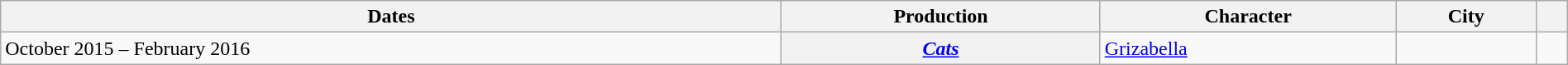<table class="wikitable sortable plainrowheaders" style="text-align:left;" width=100%>
<tr>
<th scope="col">Dates</th>
<th scope="col" >Production</th>
<th scope="col">Character</th>
<th scope="col" >City</th>
<th scope="col" width=2% class="unsortable"></th>
</tr>
<tr>
<td>October 2015 – February 2016</td>
<th scope="row"><em><a href='#'>Cats</a></em></th>
<td><a href='#'>Grizabella</a></td>
<td></td>
<td align=center></td>
</tr>
</table>
